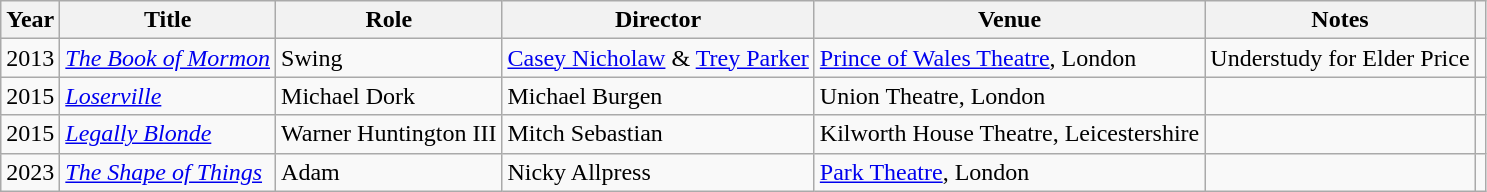<table class="wikitable sortable">
<tr>
<th>Year</th>
<th>Title</th>
<th>Role</th>
<th>Director</th>
<th>Venue</th>
<th>Notes</th>
<th class="unsortable"></th>
</tr>
<tr>
<td>2013</td>
<td><em><a href='#'>The Book of Mormon</a></em></td>
<td>Swing</td>
<td><a href='#'>Casey Nicholaw</a> & <a href='#'>Trey Parker</a></td>
<td><a href='#'>Prince of Wales Theatre</a>, London</td>
<td>Understudy for Elder Price</td>
<td style="text-align:center"></td>
</tr>
<tr>
<td>2015</td>
<td><em><a href='#'>Loserville</a></em></td>
<td>Michael Dork</td>
<td>Michael Burgen</td>
<td>Union Theatre, London</td>
<td></td>
<td style="text-align:center"></td>
</tr>
<tr>
<td>2015</td>
<td><em><a href='#'>Legally Blonde</a></em></td>
<td>Warner Huntington III</td>
<td>Mitch Sebastian</td>
<td>Kilworth House Theatre,  Leicestershire</td>
<td></td>
<td style="text-align:center"></td>
</tr>
<tr>
<td>2023</td>
<td><em><a href='#'>The Shape of Things</a></em></td>
<td>Adam</td>
<td>Nicky Allpress</td>
<td><a href='#'>Park Theatre</a>, London</td>
<td></td>
<td style="text-align:center"></td>
</tr>
</table>
